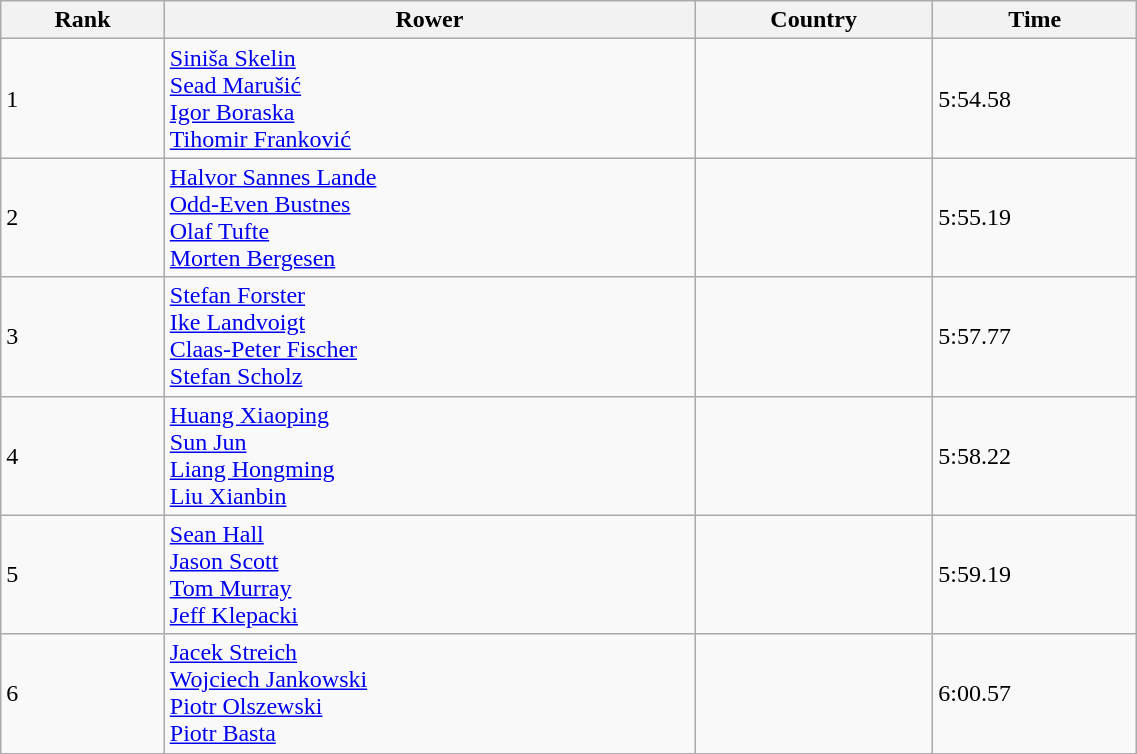<table class="wikitable sortable" width=60%>
<tr>
<th>Rank</th>
<th>Rower</th>
<th>Country</th>
<th>Time</th>
</tr>
<tr>
<td>1</td>
<td><a href='#'>Siniša Skelin</a><br><a href='#'>Sead Marušić</a><br><a href='#'>Igor Boraska</a><br><a href='#'>Tihomir Franković</a></td>
<td></td>
<td>5:54.58</td>
</tr>
<tr>
<td>2</td>
<td><a href='#'>Halvor Sannes Lande</a><br><a href='#'>Odd-Even Bustnes</a><br><a href='#'>Olaf Tufte</a><br><a href='#'>Morten Bergesen</a></td>
<td></td>
<td>5:55.19</td>
</tr>
<tr>
<td>3</td>
<td><a href='#'>Stefan Forster</a><br><a href='#'>Ike Landvoigt</a><br><a href='#'>Claas-Peter Fischer</a><br><a href='#'>Stefan Scholz</a></td>
<td></td>
<td>5:57.77</td>
</tr>
<tr>
<td>4</td>
<td><a href='#'>Huang Xiaoping</a><br><a href='#'>Sun Jun</a><br><a href='#'>Liang Hongming</a><br><a href='#'>Liu Xianbin</a></td>
<td></td>
<td>5:58.22</td>
</tr>
<tr>
<td>5</td>
<td><a href='#'>Sean Hall</a><br><a href='#'>Jason Scott</a><br><a href='#'>Tom Murray</a><br><a href='#'>Jeff Klepacki</a></td>
<td></td>
<td>5:59.19</td>
</tr>
<tr>
<td>6</td>
<td><a href='#'>Jacek Streich</a><br><a href='#'>Wojciech Jankowski</a><br><a href='#'>Piotr Olszewski</a><br><a href='#'>Piotr Basta</a></td>
<td></td>
<td>6:00.57</td>
</tr>
</table>
